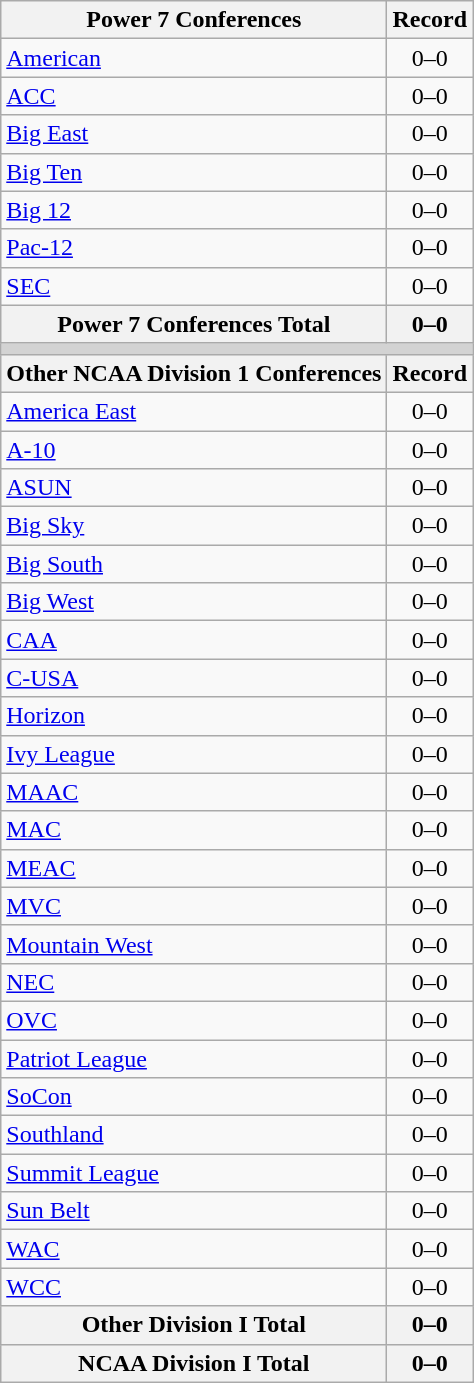<table class="wikitable">
<tr>
<th>Power 7 Conferences</th>
<th>Record</th>
</tr>
<tr>
<td><a href='#'>American</a></td>
<td align=center>0–0</td>
</tr>
<tr>
<td><a href='#'>ACC</a></td>
<td align=center>0–0</td>
</tr>
<tr>
<td><a href='#'>Big East</a></td>
<td align=center>0–0</td>
</tr>
<tr>
<td><a href='#'>Big Ten</a></td>
<td align=center>0–0</td>
</tr>
<tr>
<td><a href='#'>Big 12</a></td>
<td align=center>0–0</td>
</tr>
<tr>
<td><a href='#'>Pac-12</a></td>
<td align=center>0–0</td>
</tr>
<tr>
<td><a href='#'>SEC</a></td>
<td align=center>0–0</td>
</tr>
<tr>
<th>Power 7 Conferences Total</th>
<th>0–0</th>
</tr>
<tr>
<th colspan="2" style="background:lightgrey;"></th>
</tr>
<tr>
<th>Other NCAA Division 1 Conferences</th>
<th>Record</th>
</tr>
<tr>
<td><a href='#'>America East</a></td>
<td align=center>0–0</td>
</tr>
<tr>
<td><a href='#'>A-10</a></td>
<td align=center>0–0</td>
</tr>
<tr>
<td><a href='#'>ASUN</a></td>
<td align=center>0–0</td>
</tr>
<tr>
<td><a href='#'>Big Sky</a></td>
<td align=center>0–0</td>
</tr>
<tr>
<td><a href='#'>Big South</a></td>
<td align=center>0–0</td>
</tr>
<tr>
<td><a href='#'>Big West</a></td>
<td align=center>0–0</td>
</tr>
<tr>
<td><a href='#'>CAA</a></td>
<td align=center>0–0</td>
</tr>
<tr>
<td><a href='#'>C-USA</a></td>
<td align=center>0–0</td>
</tr>
<tr>
<td><a href='#'>Horizon</a></td>
<td align=center>0–0</td>
</tr>
<tr>
<td><a href='#'>Ivy League</a></td>
<td align=center>0–0</td>
</tr>
<tr>
<td><a href='#'>MAAC</a></td>
<td align=center>0–0</td>
</tr>
<tr>
<td><a href='#'>MAC</a></td>
<td align=center>0–0</td>
</tr>
<tr>
<td><a href='#'>MEAC</a></td>
<td align=center>0–0</td>
</tr>
<tr>
<td><a href='#'>MVC</a></td>
<td align=center>0–0</td>
</tr>
<tr>
<td><a href='#'>Mountain West</a></td>
<td align=center>0–0</td>
</tr>
<tr>
<td><a href='#'>NEC</a></td>
<td align=center>0–0</td>
</tr>
<tr>
<td><a href='#'>OVC</a></td>
<td align=center>0–0</td>
</tr>
<tr>
<td><a href='#'>Patriot League</a></td>
<td align=center>0–0</td>
</tr>
<tr>
<td><a href='#'>SoCon</a></td>
<td align=center>0–0</td>
</tr>
<tr>
<td><a href='#'>Southland</a></td>
<td align=center>0–0</td>
</tr>
<tr>
<td><a href='#'>Summit League</a></td>
<td align=center>0–0</td>
</tr>
<tr>
<td><a href='#'>Sun Belt</a></td>
<td align=center>0–0</td>
</tr>
<tr>
<td><a href='#'>WAC</a></td>
<td align=center>0–0</td>
</tr>
<tr>
<td><a href='#'>WCC</a></td>
<td align=center>0–0</td>
</tr>
<tr>
<th>Other Division I Total</th>
<th>0–0</th>
</tr>
<tr>
<th>NCAA Division I Total</th>
<th>0–0</th>
</tr>
</table>
